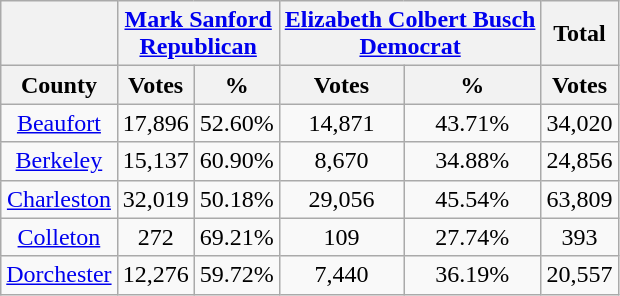<table class="wikitable sortable" style="text-align:center">
<tr>
<th></th>
<th colspan="2" style="text-align:center;"><a href='#'>Mark Sanford</a><br><a href='#'>Republican</a></th>
<th colspan="2" style="text-align:center;"><a href='#'>Elizabeth Colbert Busch</a><br><a href='#'>Democrat</a></th>
<th colspan="2" style="text-align:center;">Total</th>
</tr>
<tr>
<th style="text-align:center;">County</th>
<th style="text-align:center;" data-sort-type="number">Votes</th>
<th style="text-align:center;" data-sort-type="number">%</th>
<th style="text-align:center;" data-sort-type="number">Votes</th>
<th style="text-align:center;" data-sort-type="number">%</th>
<th style="text-align:center;" data-sort-type="number">Votes</th>
</tr>
<tr>
<td style="text-align:center;"><a href='#'>Beaufort</a></td>
<td>17,896</td>
<td>52.60%</td>
<td>14,871</td>
<td>43.71%</td>
<td>34,020</td>
</tr>
<tr>
<td style="text-align:center;"><a href='#'>Berkeley</a></td>
<td>15,137</td>
<td>60.90%</td>
<td>8,670</td>
<td>34.88%</td>
<td>24,856</td>
</tr>
<tr>
<td style="text-align:center;"><a href='#'>Charleston</a></td>
<td>32,019</td>
<td>50.18%</td>
<td>29,056</td>
<td>45.54%</td>
<td>63,809</td>
</tr>
<tr>
<td style="text-align:center;"><a href='#'>Colleton</a></td>
<td>272</td>
<td>69.21%</td>
<td>109</td>
<td>27.74%</td>
<td>393</td>
</tr>
<tr>
<td style="text-align:center;"><a href='#'>Dorchester</a></td>
<td>12,276</td>
<td>59.72%</td>
<td>7,440</td>
<td>36.19%</td>
<td>20,557</td>
</tr>
</table>
